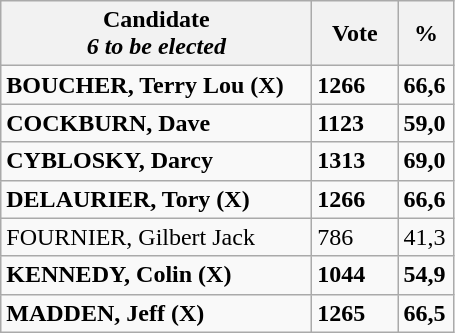<table class="wikitable">
<tr>
<th bgcolor="#DDDDFF" width="200px">Candidate<br><em>6 to be elected</em></th>
<th bgcolor="#DDDDFF" width="50px">Vote</th>
<th bgcolor="#DDDDFF" width="30px">%</th>
</tr>
<tr>
<td><strong>BOUCHER, Terry Lou (X)</strong></td>
<td><strong>1266</strong></td>
<td><strong>66,6</strong></td>
</tr>
<tr>
<td><strong>COCKBURN, Dave</strong></td>
<td><strong>1123</strong></td>
<td><strong>59,0</strong></td>
</tr>
<tr>
<td><strong>CYBLOSKY, Darcy</strong></td>
<td><strong>1313</strong></td>
<td><strong>69,0</strong></td>
</tr>
<tr>
<td><strong>DELAURIER, Tory (X)</strong></td>
<td><strong>1266</strong></td>
<td><strong>66,6</strong></td>
</tr>
<tr>
<td>FOURNIER, Gilbert Jack</td>
<td>786</td>
<td>41,3</td>
</tr>
<tr>
<td><strong>KENNEDY, Colin (X)</strong></td>
<td><strong>1044</strong></td>
<td><strong>54,9</strong></td>
</tr>
<tr>
<td><strong>MADDEN, Jeff (X)</strong></td>
<td><strong>1265</strong></td>
<td><strong>66,5</strong></td>
</tr>
</table>
